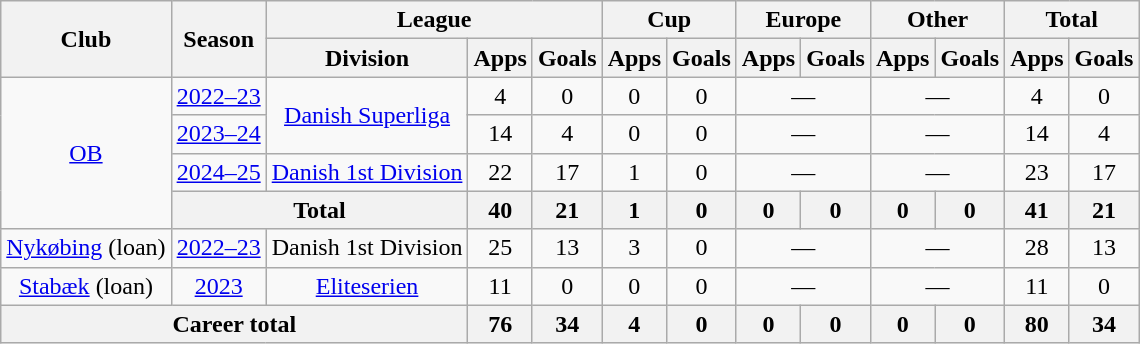<table class="wikitable" style="text-align:center">
<tr>
<th rowspan="2">Club</th>
<th rowspan="2">Season</th>
<th colspan="3">League</th>
<th colspan="2">Cup</th>
<th colspan="2">Europe</th>
<th colspan="2">Other</th>
<th colspan="3">Total</th>
</tr>
<tr>
<th>Division</th>
<th>Apps</th>
<th>Goals</th>
<th>Apps</th>
<th>Goals</th>
<th>Apps</th>
<th>Goals</th>
<th>Apps</th>
<th>Goals</th>
<th>Apps</th>
<th>Goals</th>
</tr>
<tr>
<td rowspan="4"><a href='#'>OB</a></td>
<td><a href='#'>2022–23</a></td>
<td rowspan=2><a href='#'>Danish Superliga</a></td>
<td>4</td>
<td>0</td>
<td>0</td>
<td>0</td>
<td colspan="2">—</td>
<td colspan="2">—</td>
<td>4</td>
<td>0</td>
</tr>
<tr>
<td><a href='#'>2023–24</a></td>
<td>14</td>
<td>4</td>
<td>0</td>
<td>0</td>
<td colspan="2">—</td>
<td colspan="2">—</td>
<td>14</td>
<td>4</td>
</tr>
<tr>
<td><a href='#'>2024–25</a></td>
<td><a href='#'>Danish 1st Division</a></td>
<td>22</td>
<td>17</td>
<td>1</td>
<td>0</td>
<td colspan="2">—</td>
<td colspan="2">—</td>
<td>23</td>
<td>17</td>
</tr>
<tr>
<th colspan="2">Total</th>
<th>40</th>
<th>21</th>
<th>1</th>
<th>0</th>
<th>0</th>
<th>0</th>
<th>0</th>
<th>0</th>
<th>41</th>
<th>21</th>
</tr>
<tr>
<td><a href='#'>Nykøbing</a> (loan)</td>
<td><a href='#'>2022–23</a></td>
<td>Danish 1st Division</td>
<td>25</td>
<td>13</td>
<td>3</td>
<td>0</td>
<td colspan="2">—</td>
<td colspan="2">—</td>
<td>28</td>
<td>13</td>
</tr>
<tr>
<td><a href='#'>Stabæk</a> (loan)</td>
<td><a href='#'>2023</a></td>
<td><a href='#'>Eliteserien</a></td>
<td>11</td>
<td>0</td>
<td>0</td>
<td>0</td>
<td colspan="2">—</td>
<td colspan="2">—</td>
<td>11</td>
<td>0</td>
</tr>
<tr>
<th colspan="3">Career total</th>
<th>76</th>
<th>34</th>
<th>4</th>
<th>0</th>
<th>0</th>
<th>0</th>
<th>0</th>
<th>0</th>
<th>80</th>
<th>34</th>
</tr>
</table>
